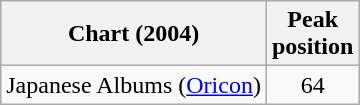<table class="wikitable sortable">
<tr>
<th>Chart (2004)</th>
<th>Peak<br>position</th>
</tr>
<tr>
<td>Japanese Albums (<a href='#'>Oricon</a>)</td>
<td style="text-align:center;">64</td>
</tr>
</table>
